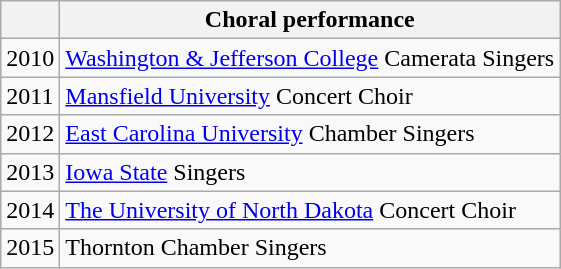<table class="wikitable">
<tr>
<th></th>
<th>Choral performance</th>
</tr>
<tr>
<td>2010</td>
<td><a href='#'>Washington & Jefferson College</a> Camerata Singers</td>
</tr>
<tr>
<td>2011</td>
<td><a href='#'>Mansfield University</a> Concert Choir</td>
</tr>
<tr>
<td>2012</td>
<td><a href='#'>East Carolina University</a> Chamber Singers</td>
</tr>
<tr>
<td>2013</td>
<td><a href='#'>Iowa State</a> Singers</td>
</tr>
<tr>
<td>2014</td>
<td><a href='#'>The University of North Dakota</a> Concert Choir</td>
</tr>
<tr>
<td>2015</td>
<td> Thornton Chamber Singers</td>
</tr>
</table>
